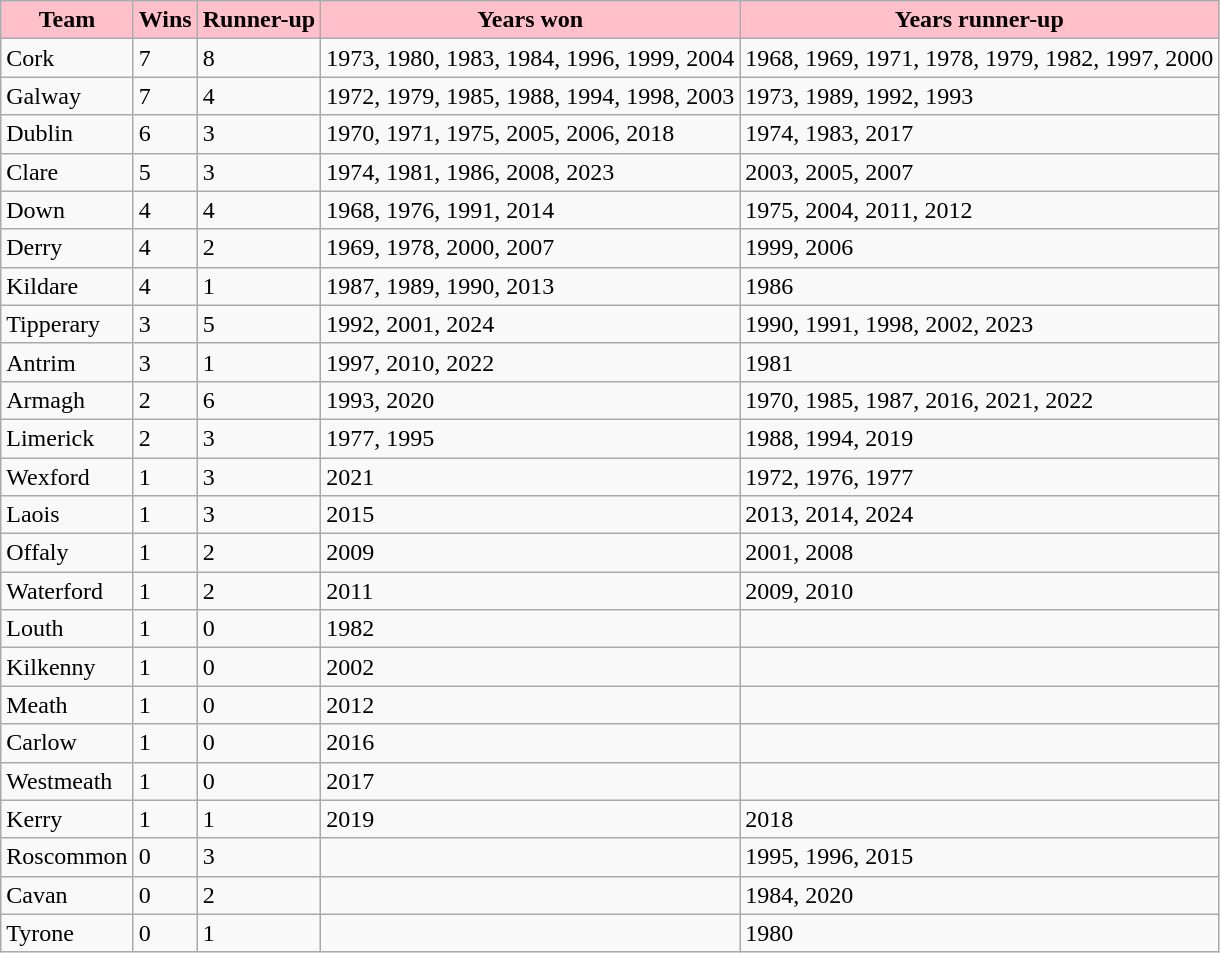<table class="wikitable">
<tr>
<th style="background:pink;">Team</th>
<th style="background:pink;">Wins</th>
<th style="background:pink;">Runner-up</th>
<th style="background:pink;">Years won</th>
<th style="background:pink;">Years runner-up</th>
</tr>
<tr>
<td>Cork</td>
<td>7</td>
<td>8</td>
<td>1973, 1980, 1983, 1984, 1996, 1999, 2004</td>
<td>1968, 1969, 1971, 1978, 1979, 1982, 1997, 2000</td>
</tr>
<tr>
<td>Galway</td>
<td>7</td>
<td>4</td>
<td>1972, 1979, 1985, 1988, 1994, 1998, 2003</td>
<td>1973, 1989, 1992, 1993</td>
</tr>
<tr>
<td>Dublin</td>
<td>6</td>
<td>3</td>
<td>1970, 1971, 1975, 2005, 2006, 2018</td>
<td>1974, 1983, 2017</td>
</tr>
<tr>
<td>Clare</td>
<td>5</td>
<td>3</td>
<td>1974, 1981, 1986, 2008, 2023</td>
<td>2003, 2005, 2007</td>
</tr>
<tr>
<td>Down</td>
<td>4</td>
<td>4</td>
<td>1968, 1976, 1991, 2014</td>
<td>1975, 2004, 2011, 2012</td>
</tr>
<tr>
<td>Derry</td>
<td>4</td>
<td>2</td>
<td>1969, 1978, 2000, 2007</td>
<td>1999, 2006</td>
</tr>
<tr>
<td>Kildare</td>
<td>4</td>
<td>1</td>
<td>1987, 1989, 1990, 2013</td>
<td>1986</td>
</tr>
<tr>
<td>Tipperary</td>
<td>3</td>
<td>5</td>
<td>1992, 2001, 2024</td>
<td>1990, 1991, 1998, 2002, 2023</td>
</tr>
<tr>
<td>Antrim</td>
<td>3</td>
<td>1</td>
<td>1997, 2010, 2022</td>
<td>1981</td>
</tr>
<tr>
<td>Armagh</td>
<td>2</td>
<td>6</td>
<td>1993, 2020</td>
<td>1970, 1985, 1987, 2016, 2021, 2022</td>
</tr>
<tr>
<td>Limerick</td>
<td>2</td>
<td>3</td>
<td>1977, 1995</td>
<td>1988, 1994, 2019</td>
</tr>
<tr>
<td>Wexford</td>
<td>1</td>
<td>3</td>
<td>2021</td>
<td>1972, 1976, 1977</td>
</tr>
<tr>
<td>Laois</td>
<td>1</td>
<td>3</td>
<td>2015</td>
<td>2013, 2014, 2024</td>
</tr>
<tr>
<td>Offaly</td>
<td>1</td>
<td>2</td>
<td>2009</td>
<td>2001, 2008</td>
</tr>
<tr>
<td>Waterford</td>
<td>1</td>
<td>2</td>
<td>2011</td>
<td>2009, 2010</td>
</tr>
<tr>
<td>Louth</td>
<td>1</td>
<td>0</td>
<td>1982</td>
<td></td>
</tr>
<tr>
<td>Kilkenny</td>
<td>1</td>
<td>0</td>
<td>2002</td>
<td></td>
</tr>
<tr>
<td>Meath</td>
<td>1</td>
<td>0</td>
<td>2012</td>
<td></td>
</tr>
<tr>
<td>Carlow</td>
<td>1</td>
<td>0</td>
<td>2016</td>
<td></td>
</tr>
<tr>
<td>Westmeath</td>
<td>1</td>
<td>0</td>
<td>2017</td>
<td></td>
</tr>
<tr>
<td>Kerry</td>
<td>1</td>
<td>1</td>
<td>2019</td>
<td>2018</td>
</tr>
<tr>
<td>Roscommon</td>
<td>0</td>
<td>3</td>
<td></td>
<td>1995, 1996, 2015</td>
</tr>
<tr>
<td>Cavan</td>
<td>0</td>
<td>2</td>
<td></td>
<td>1984, 2020</td>
</tr>
<tr>
<td>Tyrone</td>
<td>0</td>
<td>1</td>
<td></td>
<td>1980</td>
</tr>
</table>
